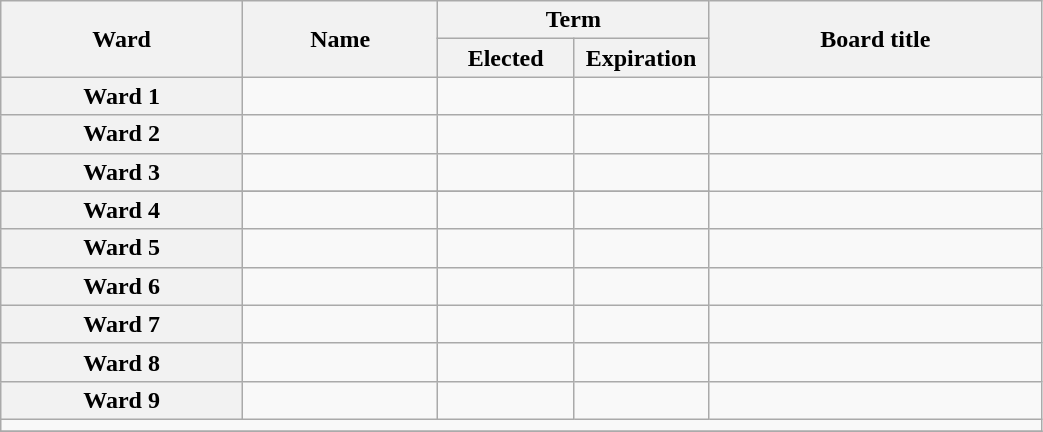<table class="wikitable sortable" width=55%>
<tr>
<th rowspan=2>Ward</th>
<th rowspan=2>Name</th>
<th colspan=2>Term</th>
<th rowspan=2 class="unsortable">Board title</th>
</tr>
<tr>
<th width=13%>Elected</th>
<th width=13%>Expiration</th>
</tr>
<tr>
<th>Ward 1</th>
<td></td>
<td></td>
<td></td>
<td></td>
</tr>
<tr>
<th>Ward 2</th>
<td></td>
<td></td>
<td></td>
<td></td>
</tr>
<tr>
<th>Ward 3</th>
<td></td>
<td></td>
<td></td>
</tr>
<tr |>
</tr>
<tr>
<th>Ward 4</th>
<td></td>
<td></td>
<td></td>
<td></td>
</tr>
<tr>
<th>Ward 5</th>
<td></td>
<td></td>
<td></td>
<td></td>
</tr>
<tr>
<th>Ward 6</th>
<td></td>
<td></td>
<td></td>
<td></td>
</tr>
<tr>
<th>Ward 7</th>
<td></td>
<td></td>
<td></td>
<td></td>
</tr>
<tr>
<th>Ward 8</th>
<td></td>
<td></td>
<td></td>
<td></td>
</tr>
<tr>
<th>Ward 9</th>
<td></td>
<td></td>
<td></td>
<td></td>
</tr>
<tr>
<td colspan=5></td>
</tr>
<tr>
</tr>
</table>
